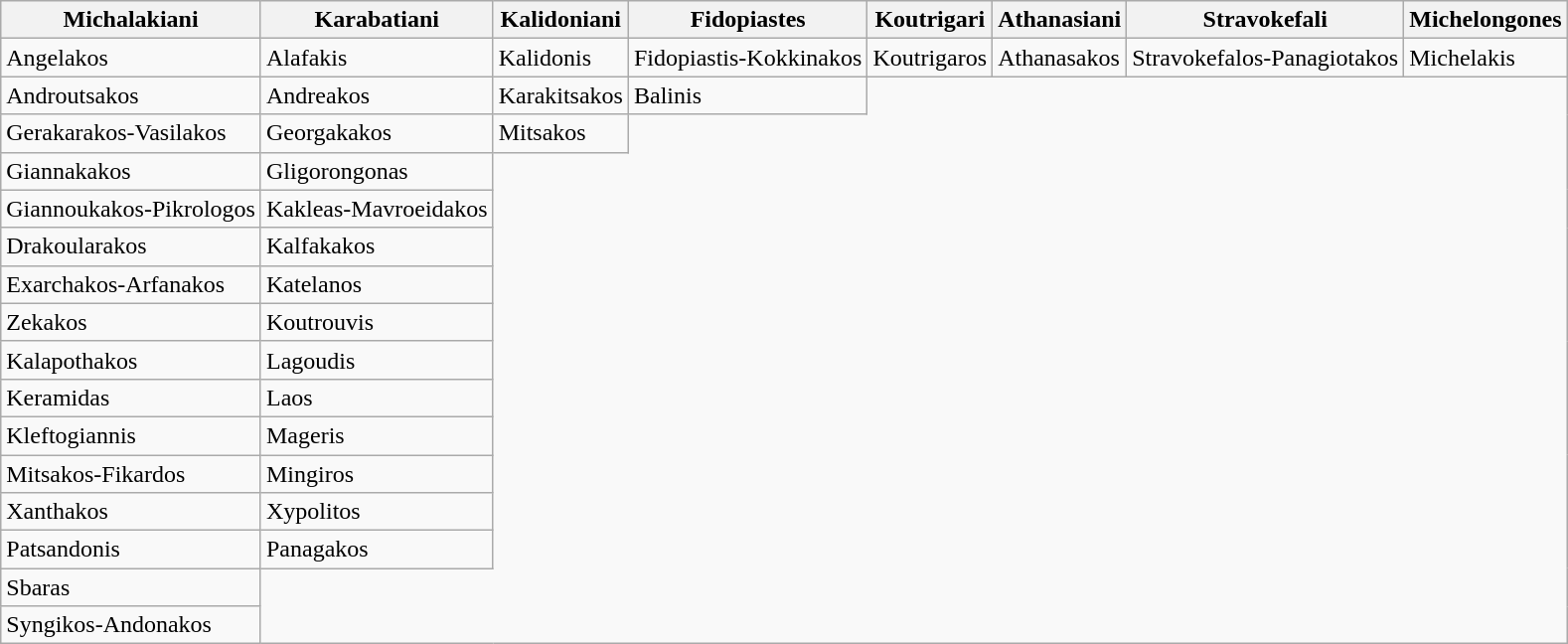<table class="wikitable">
<tr>
<th>Michalakiani</th>
<th>Karabatiani</th>
<th>Kalidoniani</th>
<th>Fidopiastes</th>
<th>Koutrigari</th>
<th>Athanasiani</th>
<th>Stravokefali</th>
<th>Michelongones</th>
</tr>
<tr>
<td>Angelakos</td>
<td>Alafakis</td>
<td>Kalidonis</td>
<td>Fidopiastis-Kokkinakos</td>
<td>Koutrigaros</td>
<td>Athanasakos</td>
<td>Stravokefalos-Panagiotakos</td>
<td>Michelakis</td>
</tr>
<tr>
<td>Androutsakos</td>
<td>Andreakos</td>
<td>Karakitsakos</td>
<td>Balinis</td>
</tr>
<tr>
<td>Gerakarakos-Vasilakos</td>
<td>Georgakakos</td>
<td>Mitsakos</td>
</tr>
<tr>
<td>Giannakakos</td>
<td>Gligorongonas</td>
</tr>
<tr>
<td>Giannoukakos-Pikrologos</td>
<td>Kakleas-Mavroeidakos</td>
</tr>
<tr>
<td>Drakoularakos</td>
<td>Kalfakakos</td>
</tr>
<tr>
<td>Exarchakos-Arfanakos</td>
<td>Katelanos</td>
</tr>
<tr>
<td>Zekakos</td>
<td>Koutrouvis</td>
</tr>
<tr>
<td>Kalapothakos</td>
<td>Lagoudis</td>
</tr>
<tr>
<td>Keramidas</td>
<td>Laos</td>
</tr>
<tr>
<td>Kleftogiannis</td>
<td>Mageris</td>
</tr>
<tr>
<td>Mitsakos-Fikardos</td>
<td>Mingiros</td>
</tr>
<tr>
<td>Xanthakos</td>
<td>Xypolitos</td>
</tr>
<tr>
<td>Patsandonis</td>
<td>Panagakos</td>
</tr>
<tr>
<td>Sbaras</td>
</tr>
<tr>
<td>Syngikos-Andonakos</td>
</tr>
</table>
